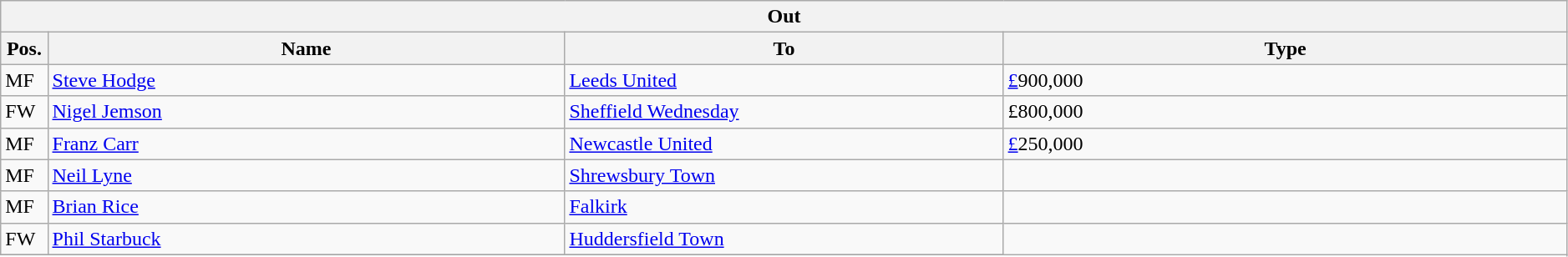<table class="wikitable" style="font-size:100%;width:99%;">
<tr>
<th colspan="4">Out</th>
</tr>
<tr>
<th width=3%>Pos.</th>
<th width=33%>Name</th>
<th width=28%>To</th>
<th width=36%>Type</th>
</tr>
<tr>
<td>MF</td>
<td><a href='#'>Steve Hodge</a></td>
<td><a href='#'>Leeds United</a></td>
<td><a href='#'>£</a>900,000</td>
</tr>
<tr>
<td>FW</td>
<td><a href='#'>Nigel Jemson</a></td>
<td><a href='#'>Sheffield Wednesday</a></td>
<td>£800,000</td>
</tr>
<tr>
<td>MF</td>
<td><a href='#'>Franz Carr</a></td>
<td><a href='#'>Newcastle United</a></td>
<td><a href='#'>£</a>250,000</td>
</tr>
<tr>
<td>MF</td>
<td><a href='#'>Neil Lyne</a></td>
<td><a href='#'>Shrewsbury Town</a></td>
<td></td>
</tr>
<tr>
<td>MF</td>
<td><a href='#'>Brian Rice</a></td>
<td><a href='#'>Falkirk</a></td>
<td></td>
</tr>
<tr>
<td>FW</td>
<td><a href='#'>Phil Starbuck</a></td>
<td><a href='#'>Huddersfield Town</a></td>
</tr>
<tr>
</tr>
</table>
